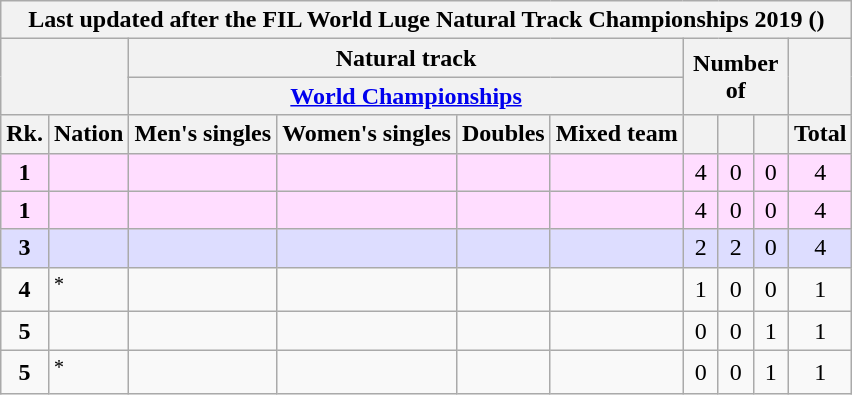<table class="wikitable" style="margin-top: 0em; text-align: center; font-size: 100%;">
<tr>
<th colspan="10">Last updated after the FIL World Luge Natural Track Championships 2019 ()</th>
</tr>
<tr>
<th rowspan="2" colspan="2"></th>
<th colspan="4">Natural track</th>
<th rowspan="2" colspan="3">Number of</th>
<th rowspan="2"></th>
</tr>
<tr>
<th colspan="4"><a href='#'>World Championships</a></th>
</tr>
<tr>
<th style="width: 1em;">Rk.</th>
<th>Nation</th>
<th>Men's singles</th>
<th>Women's singles</th>
<th>Doubles</th>
<th>Mixed team</th>
<th style="width: 1em;"></th>
<th style="width: 1em;"></th>
<th style="width: 1em;"></th>
<th style="width: 1em;">Total</th>
</tr>
<tr style="background: #fdf;">
<td><strong>1</strong></td>
<td style="text-align: left;"></td>
<td></td>
<td></td>
<td></td>
<td></td>
<td>4</td>
<td>0</td>
<td>0</td>
<td>4</td>
</tr>
<tr style="background: #fdf;">
<td><strong>1</strong></td>
<td style="text-align: left;"></td>
<td></td>
<td></td>
<td></td>
<td></td>
<td>4</td>
<td>0</td>
<td>0</td>
<td>4</td>
</tr>
<tr style="background: #ddf;">
<td><strong>3</strong></td>
<td style="text-align: left;"></td>
<td></td>
<td></td>
<td></td>
<td></td>
<td>2</td>
<td>2</td>
<td>0</td>
<td>4</td>
</tr>
<tr>
<td><strong>4</strong></td>
<td style="text-align: left;"><em></em><sup>*</sup></td>
<td></td>
<td></td>
<td></td>
<td></td>
<td>1</td>
<td>0</td>
<td>0</td>
<td>1</td>
</tr>
<tr>
<td><strong>5</strong></td>
<td style="text-align: left;"></td>
<td></td>
<td></td>
<td></td>
<td></td>
<td>0</td>
<td>0</td>
<td>1</td>
<td>1</td>
</tr>
<tr>
<td><strong>5</strong></td>
<td style="text-align: left;"><em></em><sup>*</sup></td>
<td></td>
<td></td>
<td></td>
<td></td>
<td>0</td>
<td>0</td>
<td>1</td>
<td>1</td>
</tr>
</table>
